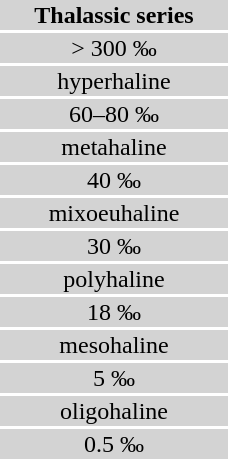<table align=right style="text-align:center; margin-right:auto;">
<tr>
<td bgcolor=lightgrey><strong>Thalassic series</strong></td>
</tr>
<tr>
<td width=150px bgcolor=lightgrey>> 300 ‰</td>
</tr>
<tr>
<td bgcolor=lightgrey>hyperhaline</td>
</tr>
<tr>
<td bgcolor=lightgrey>60–80 ‰</td>
</tr>
<tr>
<td bgcolor=lightgrey>metahaline</td>
</tr>
<tr>
<td bgcolor=lightgrey>40 ‰</td>
</tr>
<tr>
<td bgcolor=lightgrey>mixoeuhaline</td>
</tr>
<tr>
<td bgcolor=lightgrey>30 ‰</td>
</tr>
<tr>
<td bgcolor=lightgrey>polyhaline</td>
</tr>
<tr>
<td bgcolor=lightgrey>18 ‰</td>
</tr>
<tr>
<td bgcolor=lightgrey>mesohaline</td>
</tr>
<tr>
<td bgcolor=lightgrey>5 ‰</td>
</tr>
<tr>
<td bgcolor=lightgrey>oligohaline</td>
</tr>
<tr>
<td bgcolor=lightgrey>0.5 ‰</td>
</tr>
</table>
